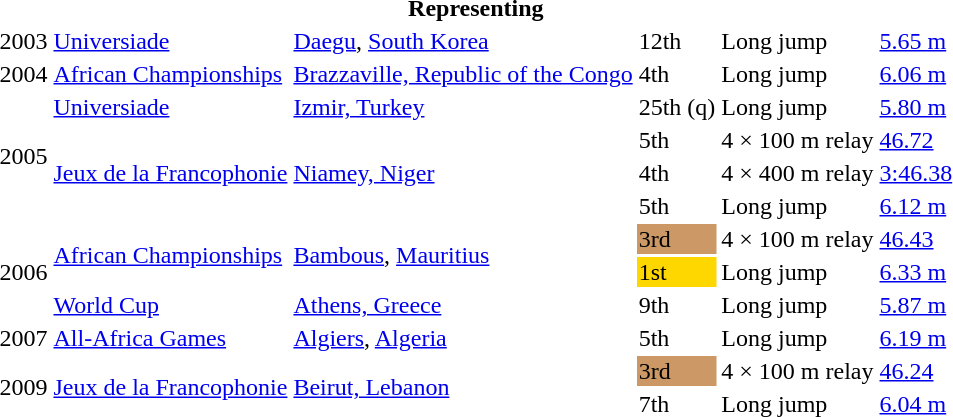<table>
<tr>
<th colspan="6">Representing </th>
</tr>
<tr>
<td>2003</td>
<td><a href='#'>Universiade</a></td>
<td><a href='#'>Daegu</a>, <a href='#'>South Korea</a></td>
<td>12th</td>
<td>Long jump</td>
<td><a href='#'>5.65 m</a></td>
</tr>
<tr>
<td>2004</td>
<td><a href='#'>African Championships</a></td>
<td><a href='#'>Brazzaville, Republic of the Congo</a></td>
<td>4th</td>
<td>Long jump</td>
<td><a href='#'>6.06 m</a></td>
</tr>
<tr>
<td rowspan=4>2005</td>
<td><a href='#'>Universiade</a></td>
<td><a href='#'>Izmir, Turkey</a></td>
<td>25th (q)</td>
<td>Long jump</td>
<td><a href='#'>5.80 m</a></td>
</tr>
<tr>
<td rowspan=3><a href='#'>Jeux de la Francophonie</a></td>
<td rowspan=3><a href='#'>Niamey, Niger</a></td>
<td>5th</td>
<td>4 × 100 m relay</td>
<td><a href='#'>46.72</a></td>
</tr>
<tr>
<td>4th</td>
<td>4 × 400 m relay</td>
<td><a href='#'>3:46.38</a></td>
</tr>
<tr>
<td>5th</td>
<td>Long jump</td>
<td><a href='#'>6.12 m</a></td>
</tr>
<tr>
<td rowspan=3>2006</td>
<td rowspan=2><a href='#'>African Championships</a></td>
<td rowspan=2><a href='#'>Bambous</a>, <a href='#'>Mauritius</a></td>
<td bgcolor=cc9966>3rd</td>
<td>4 × 100 m relay</td>
<td><a href='#'>46.43</a></td>
</tr>
<tr>
<td bgcolor="gold">1st</td>
<td>Long jump</td>
<td><a href='#'>6.33 m</a></td>
</tr>
<tr>
<td><a href='#'>World Cup</a></td>
<td><a href='#'>Athens, Greece</a></td>
<td>9th</td>
<td>Long jump</td>
<td><a href='#'>5.87 m</a></td>
</tr>
<tr>
<td>2007</td>
<td><a href='#'>All-Africa Games</a></td>
<td><a href='#'>Algiers</a>, <a href='#'>Algeria</a></td>
<td>5th</td>
<td>Long jump</td>
<td><a href='#'>6.19 m</a></td>
</tr>
<tr>
<td rowspan=2>2009</td>
<td rowspan=2><a href='#'>Jeux de la Francophonie</a></td>
<td rowspan=2><a href='#'>Beirut, Lebanon</a></td>
<td bgcolor=cc9966>3rd</td>
<td>4 × 100 m relay</td>
<td><a href='#'>46.24</a></td>
</tr>
<tr>
<td>7th</td>
<td>Long jump</td>
<td><a href='#'>6.04 m</a></td>
</tr>
</table>
